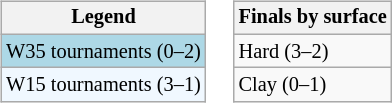<table>
<tr valign=top>
<td><br><table class=wikitable style="font-size:85%">
<tr>
<th>Legend</th>
</tr>
<tr style="background:lightblue;">
<td>W35 tournaments (0–2)</td>
</tr>
<tr style="background:#f0f8ff;">
<td>W15 tournaments (3–1)</td>
</tr>
</table>
</td>
<td><br><table class=wikitable style="font-size:85%">
<tr>
<th>Finals by surface</th>
</tr>
<tr>
<td>Hard (3–2)</td>
</tr>
<tr>
<td>Clay (0–1)</td>
</tr>
</table>
</td>
</tr>
</table>
